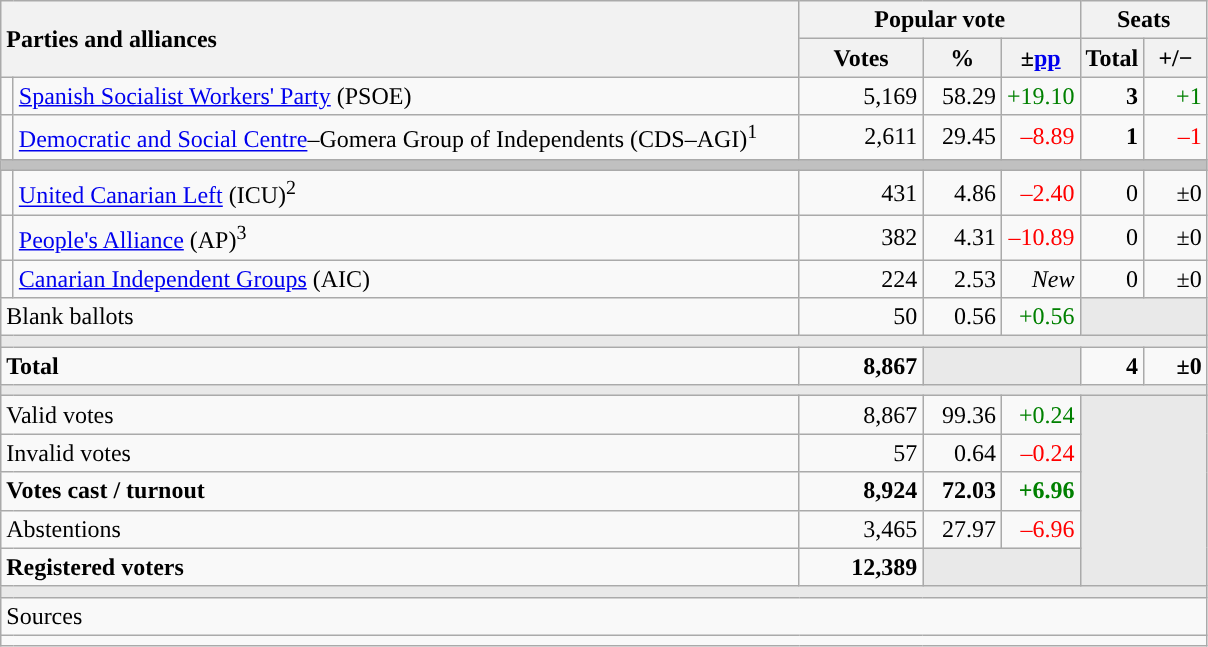<table class="wikitable" style="text-align:right;">
<tr>
<th style="text-align:left;" rowspan="2" colspan="2" width="525">Parties and alliances</th>
<th colspan="3">Popular vote</th>
<th colspan="2">Seats</th>
</tr>
<tr>
<th width="75">Votes</th>
<th width="45">%</th>
<th width="45">±<a href='#'>pp</a></th>
<th width="35">Total</th>
<th width="35">+/−</th>
</tr>
<tr>
<td width="1" style="color:inherit;background:"></td>
<td align="left"><a href='#'>Spanish Socialist Workers' Party</a> (PSOE)</td>
<td>5,169</td>
<td>58.29</td>
<td style="color:green;">+19.10</td>
<td><strong>3</strong></td>
<td style="color:green;">+1</td>
</tr>
<tr>
<td style="color:inherit;background:"></td>
<td align="left"><a href='#'>Democratic and Social Centre</a>–Gomera Group of Independents (CDS–AGI)<sup>1</sup></td>
<td>2,611</td>
<td>29.45</td>
<td style="color:red;">–8.89</td>
<td><strong>1</strong></td>
<td style="color:red;">–1</td>
</tr>
<tr>
<td colspan="7" bgcolor="#C0C0C0"></td>
</tr>
<tr>
<td style="color:inherit;background:"></td>
<td align="left"><a href='#'>United Canarian Left</a> (ICU)<sup>2</sup></td>
<td>431</td>
<td>4.86</td>
<td style="color:red;">–2.40</td>
<td>0</td>
<td>±0</td>
</tr>
<tr>
<td style="color:inherit;background:"></td>
<td align="left"><a href='#'>People's Alliance</a> (AP)<sup>3</sup></td>
<td>382</td>
<td>4.31</td>
<td style="color:red;">–10.89</td>
<td>0</td>
<td>±0</td>
</tr>
<tr>
<td style="color:inherit;background:"></td>
<td align="left"><a href='#'>Canarian Independent Groups</a> (AIC)</td>
<td>224</td>
<td>2.53</td>
<td><em>New</em></td>
<td>0</td>
<td>±0</td>
</tr>
<tr>
<td align="left" colspan="2">Blank ballots</td>
<td>50</td>
<td>0.56</td>
<td style="color:green;">+0.56</td>
<td bgcolor="#E9E9E9" colspan="2"></td>
</tr>
<tr>
<td colspan="7" bgcolor="#E9E9E9"></td>
</tr>
<tr style="font-weight:bold;">
<td align="left" colspan="2">Total</td>
<td>8,867</td>
<td bgcolor="#E9E9E9" colspan="2"></td>
<td>4</td>
<td>±0</td>
</tr>
<tr>
<td colspan="7" bgcolor="#E9E9E9"></td>
</tr>
<tr>
<td align="left" colspan="2">Valid votes</td>
<td>8,867</td>
<td>99.36</td>
<td style="color:green;">+0.24</td>
<td bgcolor="#E9E9E9" colspan="2" rowspan="5"></td>
</tr>
<tr>
<td align="left" colspan="2">Invalid votes</td>
<td>57</td>
<td>0.64</td>
<td style="color:red;">–0.24</td>
</tr>
<tr style="font-weight:bold;">
<td align="left" colspan="2">Votes cast / turnout</td>
<td>8,924</td>
<td>72.03</td>
<td style="color:green;">+6.96</td>
</tr>
<tr>
<td align="left" colspan="2">Abstentions</td>
<td>3,465</td>
<td>27.97</td>
<td style="color:red;">–6.96</td>
</tr>
<tr style="font-weight:bold;">
<td align="left" colspan="2">Registered voters</td>
<td>12,389</td>
<td bgcolor="#E9E9E9" colspan="2"></td>
</tr>
<tr>
<td colspan="7" bgcolor="#E9E9E9"></td>
</tr>
<tr>
<td align="left" colspan="7">Sources</td>
</tr>
<tr>
<td colspan="7" style="text-align:left; max-width:790px;"></td>
</tr>
</table>
